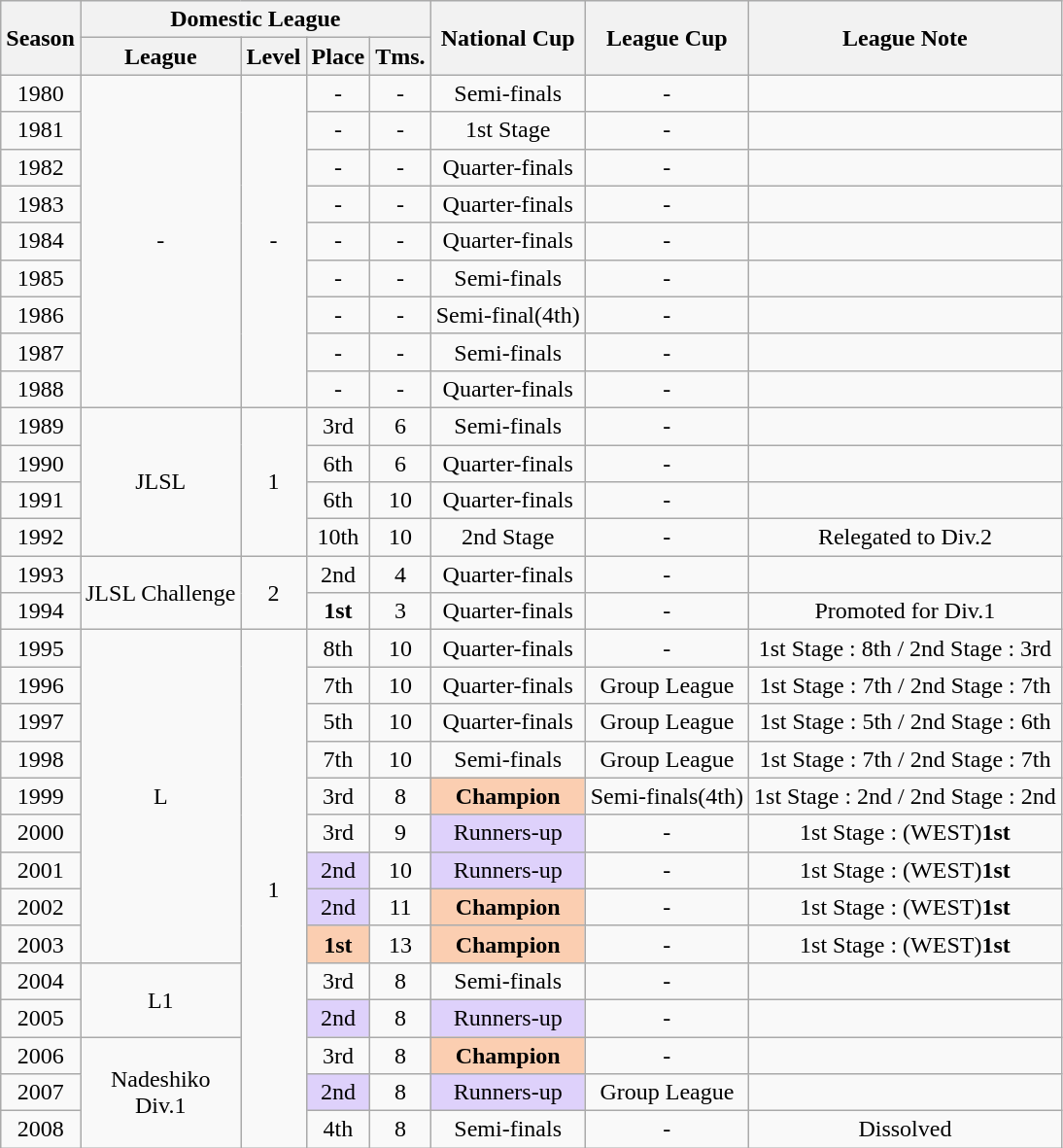<table class="wikitable" style="text-align:center;">
<tr style="background:#f0f6fa;">
<th rowspan="2"><strong>Season</strong></th>
<th colspan="4"><strong>Domestic League</strong></th>
<th rowspan="2"><strong>National Cup</strong></th>
<th rowspan="2"><strong>League Cup</strong></th>
<th rowspan="2"><strong>League Note</strong></th>
</tr>
<tr>
<th>League</th>
<th>Level</th>
<th>Place</th>
<th>Tms.</th>
</tr>
<tr>
<td>1980</td>
<td rowspan="9">-</td>
<td rowspan="9">-</td>
<td>-</td>
<td>-</td>
<td>Semi-finals</td>
<td>-</td>
<td></td>
</tr>
<tr>
<td>1981</td>
<td>-</td>
<td>-</td>
<td>1st Stage</td>
<td>-</td>
<td></td>
</tr>
<tr>
<td>1982</td>
<td>-</td>
<td>-</td>
<td>Quarter-finals</td>
<td>-</td>
<td></td>
</tr>
<tr>
<td>1983</td>
<td>-</td>
<td>-</td>
<td>Quarter-finals</td>
<td>-</td>
<td></td>
</tr>
<tr>
<td>1984</td>
<td>-</td>
<td>-</td>
<td>Quarter-finals</td>
<td>-</td>
<td></td>
</tr>
<tr>
<td>1985</td>
<td>-</td>
<td>-</td>
<td>Semi-finals</td>
<td>-</td>
<td></td>
</tr>
<tr>
<td>1986</td>
<td>-</td>
<td>-</td>
<td>Semi-final(4th)</td>
<td>-</td>
<td></td>
</tr>
<tr>
<td>1987</td>
<td>-</td>
<td>-</td>
<td>Semi-finals</td>
<td>-</td>
<td></td>
</tr>
<tr>
<td>1988</td>
<td>-</td>
<td>-</td>
<td>Quarter-finals</td>
<td>-</td>
<td></td>
</tr>
<tr>
<td>1989</td>
<td rowspan="4">JLSL</td>
<td rowspan="4">1</td>
<td>3rd</td>
<td>6</td>
<td>Semi-finals</td>
<td>-</td>
<td></td>
</tr>
<tr>
<td>1990</td>
<td>6th</td>
<td>6</td>
<td>Quarter-finals</td>
<td>-</td>
<td></td>
</tr>
<tr>
<td>1991</td>
<td>6th</td>
<td>10</td>
<td>Quarter-finals</td>
<td>-</td>
<td></td>
</tr>
<tr>
<td>1992</td>
<td>10th</td>
<td>10</td>
<td>2nd Stage</td>
<td>-</td>
<td>Relegated to Div.2</td>
</tr>
<tr>
<td>1993</td>
<td rowspan="2">JLSL Challenge</td>
<td rowspan="2">2</td>
<td>2nd</td>
<td>4</td>
<td>Quarter-finals</td>
<td>-</td>
<td></td>
</tr>
<tr>
<td>1994</td>
<td><strong>1st</strong></td>
<td>3</td>
<td>Quarter-finals</td>
<td>-</td>
<td>Promoted for Div.1</td>
</tr>
<tr>
<td>1995</td>
<td rowspan="9">L</td>
<td rowspan="14">1</td>
<td>8th</td>
<td>10</td>
<td>Quarter-finals</td>
<td>-</td>
<td>1st Stage : 8th / 2nd Stage : 3rd</td>
</tr>
<tr>
<td>1996</td>
<td>7th</td>
<td>10</td>
<td>Quarter-finals</td>
<td>Group League</td>
<td>1st Stage : 7th / 2nd Stage : 7th</td>
</tr>
<tr>
<td>1997</td>
<td>5th</td>
<td>10</td>
<td>Quarter-finals</td>
<td>Group League</td>
<td>1st Stage : 5th / 2nd Stage : 6th</td>
</tr>
<tr>
<td>1998</td>
<td>7th</td>
<td>10</td>
<td>Semi-finals</td>
<td>Group League</td>
<td>1st Stage : 7th / 2nd Stage : 7th</td>
</tr>
<tr>
<td>1999</td>
<td>3rd</td>
<td>8</td>
<td style="background-color:#FBCEB1"><strong>Champion</strong></td>
<td>Semi-finals(4th)</td>
<td>1st Stage : 2nd / 2nd Stage : 2nd</td>
</tr>
<tr>
<td>2000</td>
<td>3rd</td>
<td>9</td>
<td style="background-color:#DED1FB">Runners-up</td>
<td>-</td>
<td>1st Stage : (WEST)<strong>1st</strong></td>
</tr>
<tr>
<td>2001</td>
<td style="background-color:#DED1FB">2nd</td>
<td>10</td>
<td style="background-color:#DED1FB">Runners-up</td>
<td>-</td>
<td>1st Stage : (WEST)<strong>1st</strong></td>
</tr>
<tr>
<td>2002</td>
<td style="background-color:#DED1FB">2nd</td>
<td>11</td>
<td style="background-color:#FBCEB1"><strong>Champion</strong></td>
<td>-</td>
<td>1st Stage : (WEST)<strong>1st</strong></td>
</tr>
<tr>
<td>2003</td>
<td style="background-color:#FBCEB1"><strong>1st</strong></td>
<td>13</td>
<td style="background-color:#FBCEB1"><strong>Champion</strong></td>
<td>-</td>
<td>1st Stage : (WEST)<strong>1st</strong></td>
</tr>
<tr>
<td>2004</td>
<td rowspan="2">L1</td>
<td>3rd</td>
<td>8</td>
<td>Semi-finals</td>
<td>-</td>
<td></td>
</tr>
<tr>
<td>2005</td>
<td style="background-color:#DED1FB">2nd</td>
<td>8</td>
<td style="background-color:#DED1FB">Runners-up</td>
<td>-</td>
<td></td>
</tr>
<tr>
<td>2006</td>
<td rowspan="3">Nadeshiko<br>Div.1</td>
<td>3rd</td>
<td>8</td>
<td style="background-color:#FBCEB1"><strong>Champion</strong></td>
<td>-</td>
<td></td>
</tr>
<tr>
<td>2007</td>
<td style="background-color:#DED1FB">2nd</td>
<td>8</td>
<td style="background-color:#DED1FB">Runners-up</td>
<td>Group League</td>
<td></td>
</tr>
<tr>
<td>2008</td>
<td>4th</td>
<td>8</td>
<td>Semi-finals</td>
<td>-</td>
<td>Dissolved</td>
</tr>
</table>
